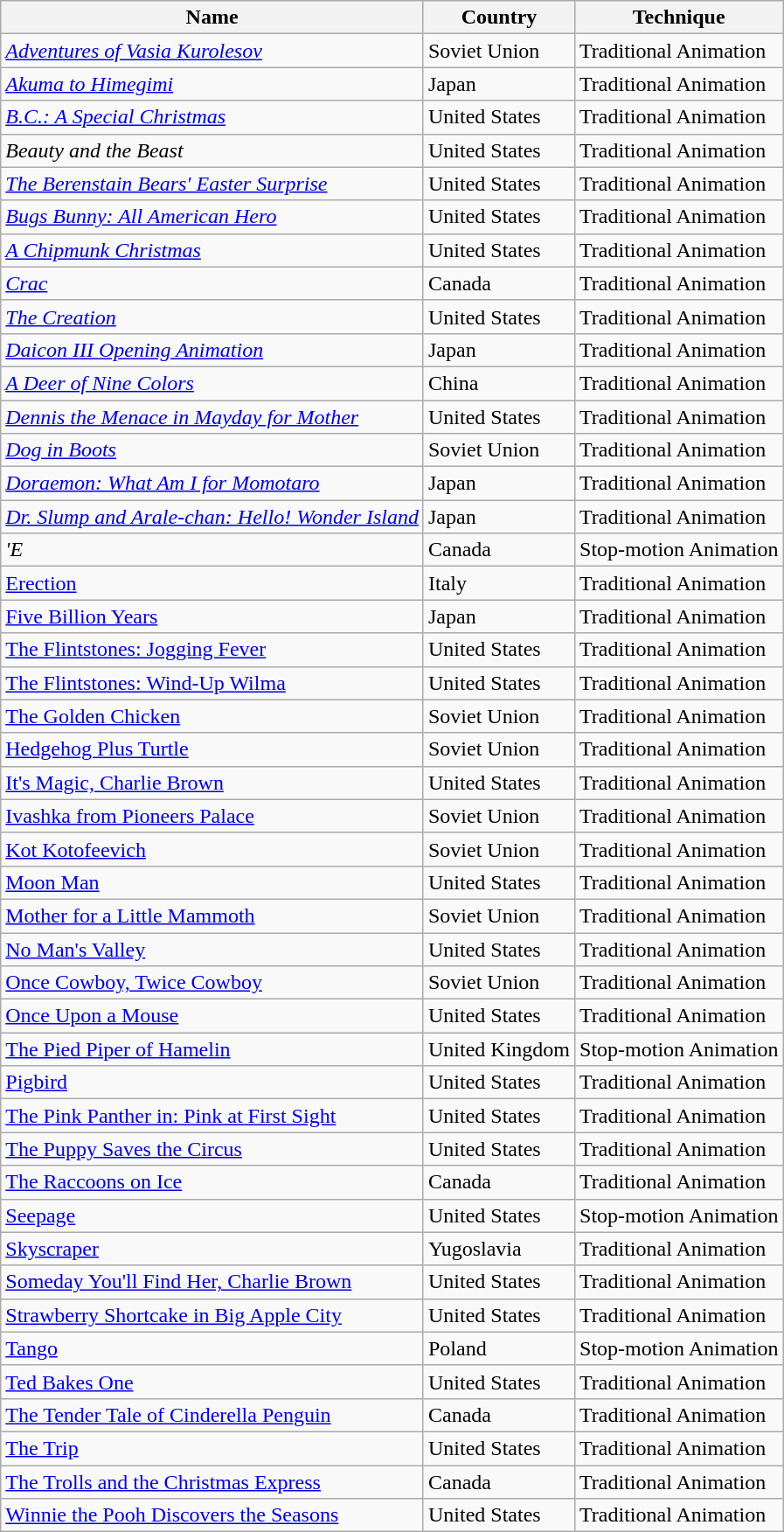<table class="wikitable sortable">
<tr>
<th>Name</th>
<th>Country</th>
<th>Technique</th>
</tr>
<tr>
<td><em><a href='#'>Adventures of Vasia Kurolesov</a></em></td>
<td>Soviet Union</td>
<td>Traditional Animation</td>
</tr>
<tr>
<td><em><a href='#'>Akuma to Himegimi</a></em></td>
<td>Japan</td>
<td>Traditional Animation</td>
</tr>
<tr>
<td><em><a href='#'>B.C.: A Special Christmas</a></em></td>
<td>United States</td>
<td>Traditional Animation</td>
</tr>
<tr>
<td><em>Beauty and the Beast</em></td>
<td>United States</td>
<td>Traditional Animation</td>
</tr>
<tr>
<td><em><a href='#'>The Berenstain Bears' Easter Surprise</a></em></td>
<td>United States</td>
<td>Traditional Animation</td>
</tr>
<tr>
<td><em><a href='#'>Bugs Bunny: All American Hero</a></em></td>
<td>United States</td>
<td>Traditional Animation</td>
</tr>
<tr>
<td><em><a href='#'>A Chipmunk Christmas</a></em></td>
<td>United States</td>
<td>Traditional Animation</td>
</tr>
<tr>
<td><em><a href='#'>Crac</a></em></td>
<td>Canada</td>
<td>Traditional Animation</td>
</tr>
<tr>
<td><em><a href='#'>The Creation</a></em></td>
<td>United States</td>
<td>Traditional Animation</td>
</tr>
<tr>
<td><em><a href='#'>Daicon III Opening Animation</a></em></td>
<td>Japan</td>
<td>Traditional Animation</td>
</tr>
<tr>
<td><em><a href='#'>A Deer of Nine Colors</a></em></td>
<td>China</td>
<td>Traditional Animation</td>
</tr>
<tr>
<td><em><a href='#'>Dennis the Menace in Mayday for Mother</a></em></td>
<td>United States</td>
<td>Traditional Animation</td>
</tr>
<tr>
<td><em><a href='#'>Dog in Boots</a></em></td>
<td>Soviet Union</td>
<td>Traditional Animation</td>
</tr>
<tr>
<td><em><a href='#'>Doraemon: What Am I for Momotaro</a></em></td>
<td>Japan</td>
<td>Traditional Animation</td>
</tr>
<tr>
<td><em><a href='#'>Dr. Slump and Arale-chan: Hello! Wonder Island</a></em></td>
<td>Japan</td>
<td>Traditional Animation</td>
</tr>
<tr>
<td><em>'E<strong></td>
<td>Canada</td>
<td>Stop-motion Animation</td>
</tr>
<tr>
<td></em><a href='#'>Erection</a><em></td>
<td>Italy</td>
<td>Traditional Animation</td>
</tr>
<tr>
<td></em><a href='#'>Five Billion Years</a><em></td>
<td>Japan</td>
<td>Traditional Animation</td>
</tr>
<tr>
<td></em><a href='#'>The Flintstones: Jogging Fever</a><em></td>
<td>United States</td>
<td>Traditional Animation</td>
</tr>
<tr>
<td></em><a href='#'>The Flintstones: Wind-Up Wilma</a><em></td>
<td>United States</td>
<td>Traditional Animation</td>
</tr>
<tr>
<td></em><a href='#'>The Golden Chicken</a><em></td>
<td>Soviet Union</td>
<td>Traditional Animation</td>
</tr>
<tr>
<td></em><a href='#'>Hedgehog Plus Turtle</a><em></td>
<td>Soviet Union</td>
<td>Traditional Animation</td>
</tr>
<tr>
<td></em><a href='#'>It's Magic, Charlie Brown</a><em></td>
<td>United States</td>
<td>Traditional Animation</td>
</tr>
<tr>
<td></em><a href='#'>Ivashka from Pioneers Palace</a><em></td>
<td>Soviet Union</td>
<td>Traditional Animation</td>
</tr>
<tr>
<td></em><a href='#'>Kot Kotofeevich</a><em></td>
<td>Soviet Union</td>
<td>Traditional Animation</td>
</tr>
<tr>
<td></em><a href='#'>Moon Man</a><em></td>
<td>United States</td>
<td>Traditional Animation</td>
</tr>
<tr>
<td></em><a href='#'>Mother for a Little Mammoth</a><em></td>
<td>Soviet Union</td>
<td>Traditional Animation</td>
</tr>
<tr>
<td></em><a href='#'>No Man's Valley</a><em></td>
<td>United States</td>
<td>Traditional Animation</td>
</tr>
<tr>
<td></em><a href='#'>Once Cowboy, Twice Cowboy</a><em></td>
<td>Soviet Union</td>
<td>Traditional Animation</td>
</tr>
<tr>
<td></em><a href='#'>Once Upon a Mouse</a><em></td>
<td>United States</td>
<td>Traditional Animation</td>
</tr>
<tr>
<td></em><a href='#'>The Pied Piper of Hamelin</a><em></td>
<td>United Kingdom</td>
<td>Stop-motion Animation</td>
</tr>
<tr>
<td></em><a href='#'>Pigbird</a><em></td>
<td>United States</td>
<td>Traditional Animation</td>
</tr>
<tr>
<td></em><a href='#'>The Pink Panther in: Pink at First Sight</a><em></td>
<td>United States</td>
<td>Traditional Animation</td>
</tr>
<tr>
<td></em><a href='#'>The Puppy Saves the Circus</a><em></td>
<td>United States</td>
<td>Traditional Animation</td>
</tr>
<tr>
<td></em><a href='#'>The Raccoons on Ice</a><em></td>
<td>Canada</td>
<td>Traditional Animation</td>
</tr>
<tr>
<td></em><a href='#'>Seepage</a><em></td>
<td>United States</td>
<td>Stop-motion Animation</td>
</tr>
<tr>
<td></em><a href='#'>Skyscraper</a><em></td>
<td>Yugoslavia</td>
<td>Traditional Animation</td>
</tr>
<tr>
<td></em><a href='#'>Someday You'll Find Her, Charlie Brown</a><em></td>
<td>United States</td>
<td>Traditional Animation</td>
</tr>
<tr>
<td></em><a href='#'>Strawberry Shortcake in Big Apple City</a><em></td>
<td>United States</td>
<td>Traditional Animation</td>
</tr>
<tr>
<td></em><a href='#'>Tango</a><em></td>
<td>Poland</td>
<td>Stop-motion Animation</td>
</tr>
<tr>
<td></em><a href='#'>Ted Bakes One</a><em></td>
<td>United States</td>
<td>Traditional Animation</td>
</tr>
<tr>
<td></em><a href='#'>The Tender Tale of Cinderella Penguin</a><em></td>
<td>Canada</td>
<td>Traditional Animation</td>
</tr>
<tr>
<td></em><a href='#'>The Trip</a><em></td>
<td>United States</td>
<td>Traditional Animation</td>
</tr>
<tr>
<td></em><a href='#'>The Trolls and the Christmas Express</a><em></td>
<td>Canada</td>
<td>Traditional Animation</td>
</tr>
<tr>
<td></em><a href='#'>Winnie the Pooh Discovers the Seasons</a><em></td>
<td>United States</td>
<td>Traditional Animation</td>
</tr>
</table>
